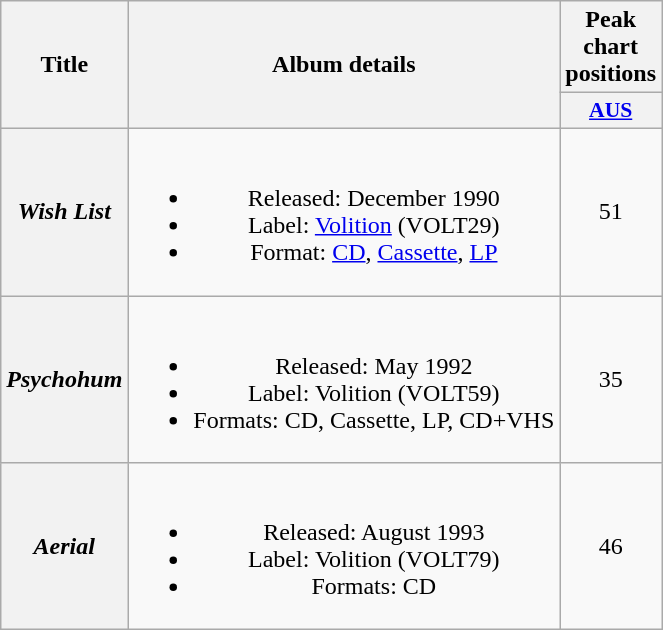<table class="wikitable plainrowheaders" style="text-align:center;">
<tr>
<th scope="col" rowspan="2">Title</th>
<th scope="col" rowspan="2">Album details</th>
<th scope="col" colspan="1">Peak chart positions</th>
</tr>
<tr>
<th scope="col" style="width:3em;font-size:90%;"><a href='#'>AUS</a><br></th>
</tr>
<tr>
<th scope="row"><em>Wish List</em></th>
<td><br><ul><li>Released: December 1990</li><li>Label: <a href='#'>Volition</a> (VOLT29)</li><li>Format: <a href='#'>CD</a>, <a href='#'>Cassette</a>, <a href='#'>LP</a></li></ul></td>
<td>51</td>
</tr>
<tr>
<th scope="row"><em>Psychohum</em></th>
<td><br><ul><li>Released: May 1992</li><li>Label: Volition (VOLT59)</li><li>Formats: CD, Cassette, LP, CD+VHS</li></ul></td>
<td>35</td>
</tr>
<tr>
<th scope="row"><em>Aerial</em></th>
<td><br><ul><li>Released: August 1993</li><li>Label: Volition (VOLT79)</li><li>Formats: CD</li></ul></td>
<td>46</td>
</tr>
</table>
